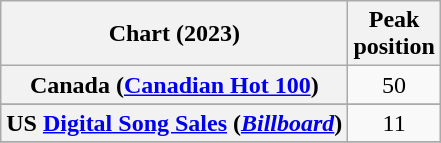<table class="wikitable sortable plainrowheaders" style="text-align:center">
<tr>
<th scope="col">Chart (2023)</th>
<th scope="col">Peak<br>position</th>
</tr>
<tr>
<th scope="row">Canada (<a href='#'>Canadian Hot 100</a>)</th>
<td>50</td>
</tr>
<tr>
</tr>
<tr>
<th scope="row">US <a href='#'>Digital Song Sales</a> (<em><a href='#'>Billboard</a></em>)</th>
<td>11</td>
</tr>
<tr>
</tr>
</table>
